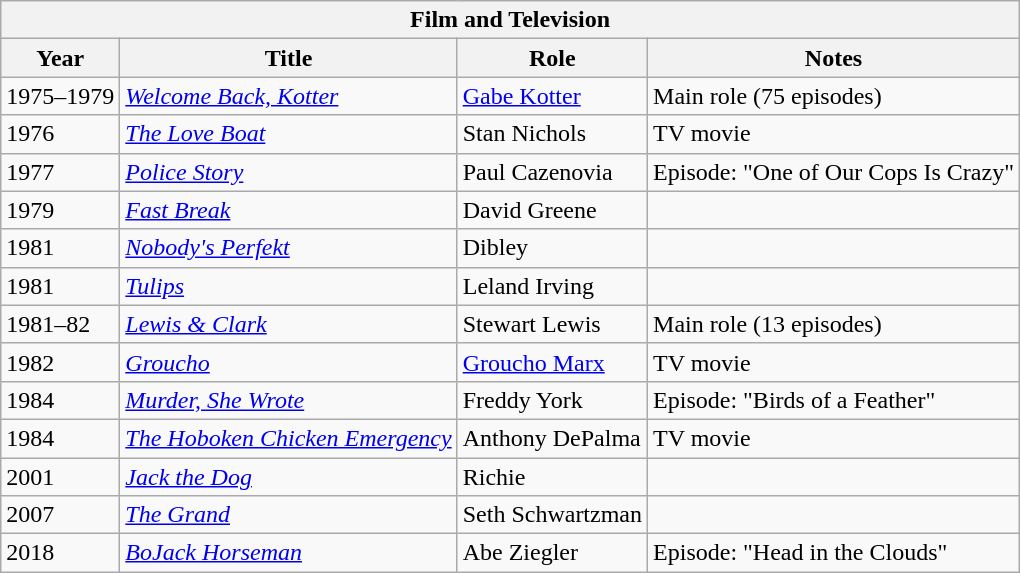<table class="wikitable">
<tr>
<th colspan=4>Film and Television</th>
</tr>
<tr style="text-align:center;">
<th>Year</th>
<th>Title</th>
<th>Role</th>
<th>Notes</th>
</tr>
<tr>
<td>1975–1979</td>
<td><em><a href='#'>Welcome Back, Kotter</a></em></td>
<td><a href='#'>Gabe Kotter</a></td>
<td>Main role (75 episodes)</td>
</tr>
<tr>
<td>1976</td>
<td><em><a href='#'>The Love Boat</a></em></td>
<td>Stan Nichols</td>
<td>TV movie</td>
</tr>
<tr>
<td>1977</td>
<td><em><a href='#'>Police Story</a></em></td>
<td>Paul Cazenovia</td>
<td>Episode: "One of Our Cops Is Crazy"</td>
</tr>
<tr>
<td>1979</td>
<td><em><a href='#'>Fast Break</a></em></td>
<td>David Greene</td>
<td></td>
</tr>
<tr>
<td>1981</td>
<td><em><a href='#'>Nobody's Perfekt</a></em></td>
<td>Dibley</td>
<td></td>
</tr>
<tr>
<td>1981</td>
<td><em><a href='#'>Tulips</a></em></td>
<td>Leland Irving</td>
<td></td>
</tr>
<tr>
<td>1981–82</td>
<td><em><a href='#'>Lewis & Clark</a></em></td>
<td>Stewart Lewis</td>
<td>Main role (13 episodes)</td>
</tr>
<tr>
<td>1982</td>
<td><em><a href='#'>Groucho</a></em></td>
<td><a href='#'>Groucho Marx</a></td>
<td>TV movie</td>
</tr>
<tr>
<td>1984</td>
<td><em><a href='#'>Murder, She Wrote</a></em></td>
<td>Freddy York</td>
<td>Episode: "Birds of a Feather"</td>
</tr>
<tr>
<td>1984</td>
<td><em><a href='#'>The Hoboken Chicken Emergency</a></em></td>
<td>Anthony DePalma</td>
<td>TV movie</td>
</tr>
<tr>
<td>2001</td>
<td><em><a href='#'>Jack the Dog</a></em></td>
<td>Richie</td>
<td></td>
</tr>
<tr>
<td>2007</td>
<td><em><a href='#'>The Grand</a></em></td>
<td>Seth Schwartzman</td>
<td></td>
</tr>
<tr>
<td>2018</td>
<td><em><a href='#'>BoJack Horseman</a></em></td>
<td>Abe Ziegler</td>
<td>Episode: "Head in the Clouds"</td>
</tr>
</table>
